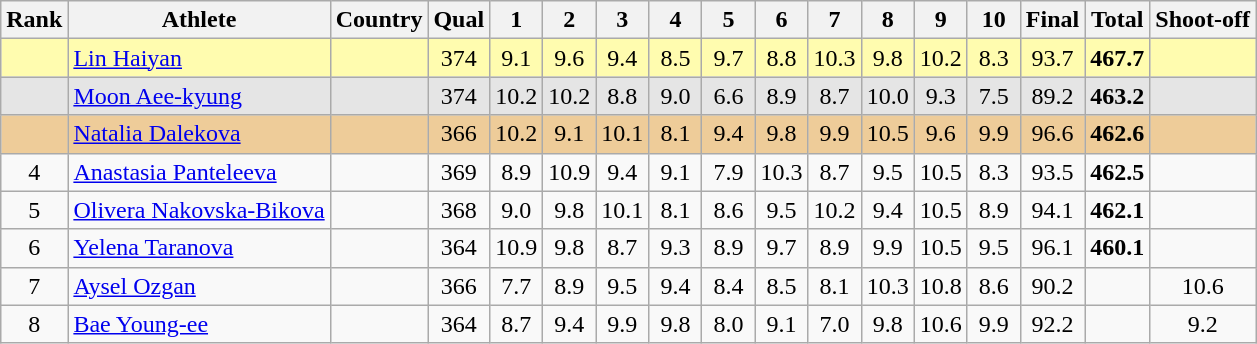<table class="wikitable sortable">
<tr>
<th>Rank</th>
<th>Athlete</th>
<th>Country</th>
<th>Qual</th>
<th class="unsortable" style="width: 28px">1</th>
<th class="unsortable" style="width: 28px">2</th>
<th class="unsortable" style="width: 28px">3</th>
<th class="unsortable" style="width: 28px">4</th>
<th class="unsortable" style="width: 28px">5</th>
<th class="unsortable" style="width: 28px">6</th>
<th class="unsortable" style="width: 28px">7</th>
<th class="unsortable" style="width: 28px">8</th>
<th class="unsortable" style="width: 28px">9</th>
<th class="unsortable" style="width: 28px">10</th>
<th>Final</th>
<th class="unsortable">Total</th>
<th>Shoot-off</th>
</tr>
<tr style="background:#fffcaf;">
<td align="center"></td>
<td align="left"><a href='#'>Lin Haiyan</a></td>
<td align="left"></td>
<td align="center">374</td>
<td align="center">9.1</td>
<td align="center">9.6</td>
<td align="center">9.4</td>
<td align="center">8.5</td>
<td align="center">9.7</td>
<td align="center">8.8</td>
<td align="center">10.3</td>
<td align="center">9.8</td>
<td align="center">10.2</td>
<td align="center">8.3</td>
<td align="center">93.7</td>
<td align="center"><strong>467.7</strong></td>
<td></td>
</tr>
<tr style="background:#e5e5e5;">
<td align="center"></td>
<td align="left"><a href='#'>Moon Aee-kyung</a></td>
<td align="left"></td>
<td align="center">374</td>
<td align="center">10.2</td>
<td align="center">10.2</td>
<td align="center">8.8</td>
<td align="center">9.0</td>
<td align="center">6.6</td>
<td align="center">8.9</td>
<td align="center">8.7</td>
<td align="center">10.0</td>
<td align="center">9.3</td>
<td align="center">7.5</td>
<td align="center">89.2</td>
<td align="center"><strong>463.2</strong></td>
<td></td>
</tr>
<tr style="background:#ec9;">
<td align="center"></td>
<td align="left"><a href='#'>Natalia Dalekova</a></td>
<td align="left"></td>
<td align="center">366</td>
<td align="center">10.2</td>
<td align="center">9.1</td>
<td align="center">10.1</td>
<td align="center">8.1</td>
<td align="center">9.4</td>
<td align="center">9.8</td>
<td align="center">9.9</td>
<td align="center">10.5</td>
<td align="center">9.6</td>
<td align="center">9.9</td>
<td align="center">96.6</td>
<td align="center"><strong>462.6</strong></td>
<td></td>
</tr>
<tr>
<td align="center">4</td>
<td align="left"><a href='#'>Anastasia Panteleeva</a></td>
<td align="left"></td>
<td align="center">369</td>
<td align="center">8.9</td>
<td align="center">10.9</td>
<td align="center">9.4</td>
<td align="center">9.1</td>
<td align="center">7.9</td>
<td align="center">10.3</td>
<td align="center">8.7</td>
<td align="center">9.5</td>
<td align="center">10.5</td>
<td align="center">8.3</td>
<td align="center">93.5</td>
<td align="center"><strong>462.5</strong></td>
<td></td>
</tr>
<tr>
<td align="center">5</td>
<td align="left"><a href='#'>Olivera Nakovska-Bikova</a></td>
<td align="left"></td>
<td align="center">368</td>
<td align="center">9.0</td>
<td align="center">9.8</td>
<td align="center">10.1</td>
<td align="center">8.1</td>
<td align="center">8.6</td>
<td align="center">9.5</td>
<td align="center">10.2</td>
<td align="center">9.4</td>
<td align="center">10.5</td>
<td align="center">8.9</td>
<td align="center">94.1</td>
<td align="center"><strong>462.1</strong></td>
<td></td>
</tr>
<tr>
<td align="center">6</td>
<td align="left"><a href='#'>Yelena Taranova</a></td>
<td align="left"></td>
<td align="center">364</td>
<td align="center">10.9</td>
<td align="center">9.8</td>
<td align="center">8.7</td>
<td align="center">9.3</td>
<td align="center">8.9</td>
<td align="center">9.7</td>
<td align="center">8.9</td>
<td align="center">9.9</td>
<td align="center">10.5</td>
<td align="center">9.5</td>
<td align="center">96.1</td>
<td align="center"><strong>460.1</strong></td>
<td></td>
</tr>
<tr>
<td align="center">7</td>
<td align="left"><a href='#'>Aysel Ozgan</a></td>
<td align="left"></td>
<td align="center">366</td>
<td align="center">7.7</td>
<td align="center">8.9</td>
<td align="center">9.5</td>
<td align="center">9.4</td>
<td align="center">8.4</td>
<td align="center">8.5</td>
<td align="center">8.1</td>
<td align="center">10.3</td>
<td align="center">10.8</td>
<td align="center">8.6</td>
<td align="center">90.2</td>
<td align="center"></td>
<td align="center">10.6</td>
</tr>
<tr>
<td align="center">8</td>
<td align="left"><a href='#'>Bae Young-ee</a></td>
<td align="left"></td>
<td align="center">364</td>
<td align="center">8.7</td>
<td align="center">9.4</td>
<td align="center">9.9</td>
<td align="center">9.8</td>
<td align="center">8.0</td>
<td align="center">9.1</td>
<td align="center">7.0</td>
<td align="center">9.8</td>
<td align="center">10.6</td>
<td align="center">9.9</td>
<td align="center">92.2</td>
<td align="center"></td>
<td align="center">9.2</td>
</tr>
</table>
